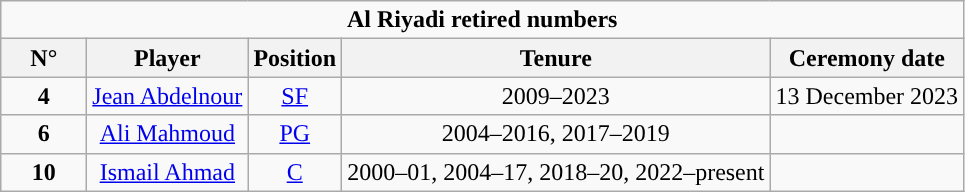<table class="wikitable sortable" style="text-align:center">
<tr>
<td colspan="5"><strong>Al Riyadi retired numbers</strong></td>
</tr>
<tr>
<th>N°</th>
<th>Player</th>
<th>Position</th>
<th>Tenure</th>
<th>Ceremony date</th>
</tr>
<tr>
<td width=50><strong>4</strong></td>
<td><a href='#'>Jean Abdelnour</a></td>
<td><a href='#'>SF</a></td>
<td>2009–2023</td>
<td>13 December 2023</td>
</tr>
<tr>
<td width=50><strong>6</strong></td>
<td><a href='#'>Ali Mahmoud</a></td>
<td><a href='#'>PG</a></td>
<td>2004–2016, 2017–2019</td>
<td></td>
</tr>
<tr>
<td><strong>10</strong></td>
<td><a href='#'>Ismail Ahmad</a></td>
<td><a href='#'>C</a></td>
<td>2000–01, 2004–17, 2018–20, 2022–present</td>
<td></td>
</tr>
</table>
